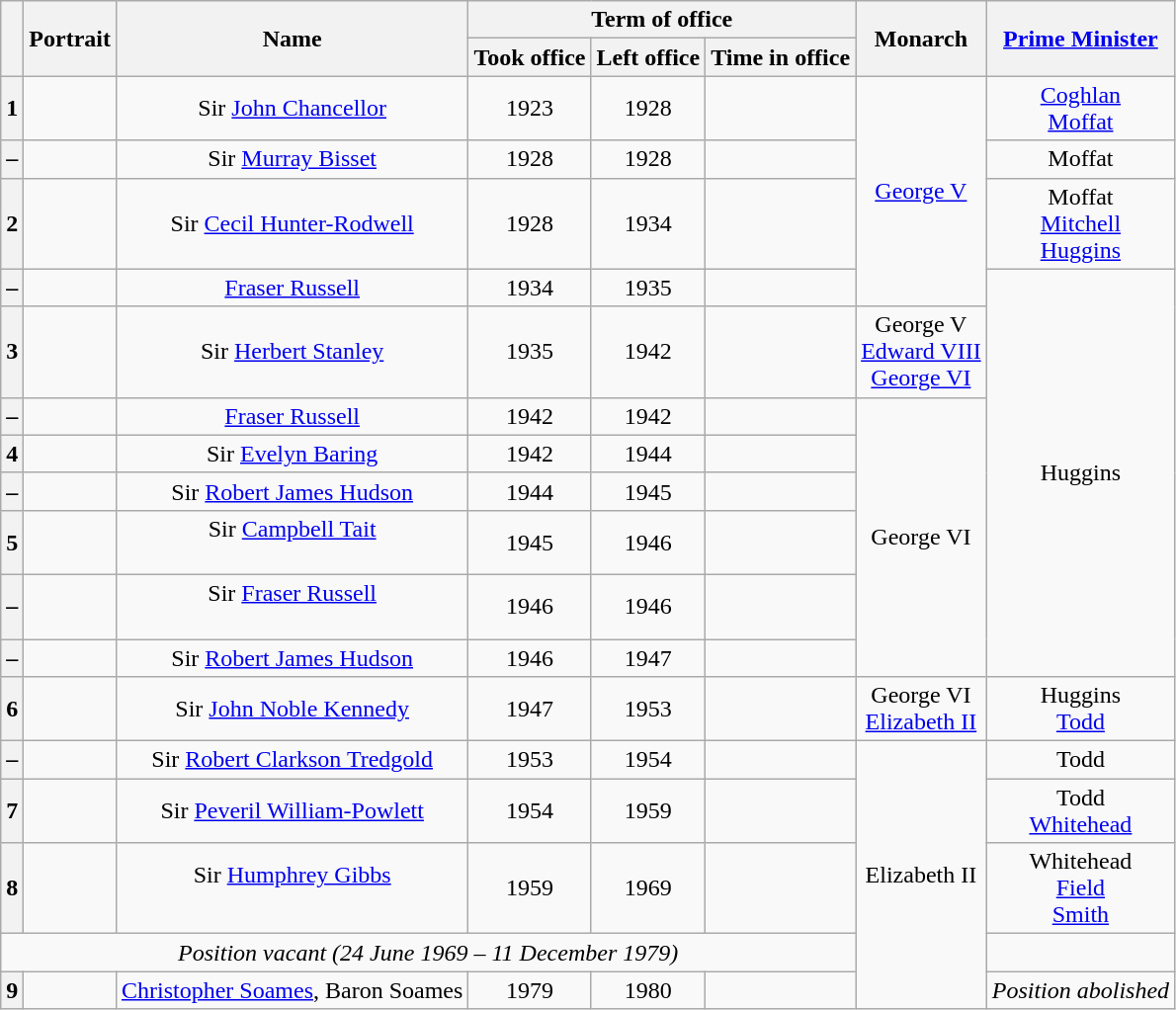<table class="wikitable" style="text-align:center">
<tr>
<th rowspan=2></th>
<th rowspan=2>Portrait</th>
<th rowspan=2>Name<br></th>
<th colspan=3>Term of office</th>
<th rowspan=2>Monarch</th>
<th rowspan=2><a href='#'>Prime Minister</a></th>
</tr>
<tr>
<th>Took office</th>
<th>Left office</th>
<th>Time in office</th>
</tr>
<tr>
<th>1</th>
<td></td>
<td>Sir <a href='#'>John Chancellor</a><br></td>
<td> 1923</td>
<td> 1928</td>
<td></td>
<td rowspan="4"><a href='#'>George V</a></td>
<td><a href='#'>Coghlan</a><br><a href='#'>Moffat</a></td>
</tr>
<tr>
<th>–</th>
<td></td>
<td>Sir <a href='#'>Murray Bisset</a><br></td>
<td> 1928</td>
<td> 1928</td>
<td></td>
<td>Moffat</td>
</tr>
<tr>
<th>2</th>
<td></td>
<td>Sir <a href='#'>Cecil Hunter-Rodwell</a><br></td>
<td> 1928</td>
<td> 1934</td>
<td></td>
<td>Moffat<br><a href='#'>Mitchell</a><br><a href='#'>Huggins</a></td>
</tr>
<tr>
<th>–</th>
<td></td>
<td><a href='#'>Fraser Russell</a><br></td>
<td> 1934</td>
<td> 1935</td>
<td></td>
<td rowspan="8">Huggins</td>
</tr>
<tr>
<th>3</th>
<td></td>
<td>Sir <a href='#'>Herbert Stanley</a><br></td>
<td> 1935</td>
<td> 1942</td>
<td></td>
<td>George V<br><a href='#'>Edward VIII</a><br><a href='#'>George VI</a></td>
</tr>
<tr>
<th>–</th>
<td></td>
<td><a href='#'>Fraser Russell</a><br></td>
<td> 1942</td>
<td> 1942</td>
<td></td>
<td rowspan="6">George VI</td>
</tr>
<tr>
<th>4</th>
<td></td>
<td>Sir <a href='#'>Evelyn Baring</a><br></td>
<td> 1942</td>
<td> 1944</td>
<td></td>
</tr>
<tr>
<th>–</th>
<td></td>
<td>Sir <a href='#'>Robert James Hudson</a><br></td>
<td> 1944</td>
<td> 1945</td>
<td></td>
</tr>
<tr>
<th>5</th>
<td></td>
<td>Sir <a href='#'>Campbell Tait</a><br><br></td>
<td> 1945</td>
<td> 1946</td>
<td></td>
</tr>
<tr>
<th>–</th>
<td></td>
<td>Sir <a href='#'>Fraser Russell</a><br><br></td>
<td> 1946</td>
<td> 1946</td>
<td></td>
</tr>
<tr>
<th>–</th>
<td></td>
<td>Sir <a href='#'>Robert James Hudson</a><br></td>
<td> 1946</td>
<td> 1947</td>
<td></td>
</tr>
<tr>
<th>6</th>
<td></td>
<td>Sir <a href='#'>John Noble Kennedy</a><br></td>
<td> 1947</td>
<td> 1953</td>
<td></td>
<td>George VI<br><a href='#'>Elizabeth II</a></td>
<td>Huggins<br><a href='#'>Todd</a></td>
</tr>
<tr>
<th>–</th>
<td></td>
<td>Sir <a href='#'>Robert Clarkson Tredgold</a><br></td>
<td> 1953</td>
<td> 1954</td>
<td></td>
<td rowspan="5">Elizabeth II</td>
<td>Todd</td>
</tr>
<tr>
<th>7</th>
<td></td>
<td>Sir <a href='#'>Peveril William-Powlett</a><br></td>
<td> 1954</td>
<td> 1959</td>
<td></td>
<td>Todd<br><a href='#'>Whitehead</a></td>
</tr>
<tr>
<th>8</th>
<td></td>
<td>Sir <a href='#'>Humphrey Gibbs</a><br><br></td>
<td> 1959</td>
<td> 1969</td>
<td></td>
<td>Whitehead<br><a href='#'>Field</a><br><a href='#'>Smith</a></td>
</tr>
<tr>
<td colspan="6"><em>Position vacant (24 June 1969 – 11 December 1979)</em></td>
<td></td>
</tr>
<tr>
<th>9</th>
<td></td>
<td><a href='#'>Christopher Soames</a>, Baron Soames<br></td>
<td> 1979</td>
<td> 1980</td>
<td></td>
<td><em>Position abolished</em></td>
</tr>
</table>
